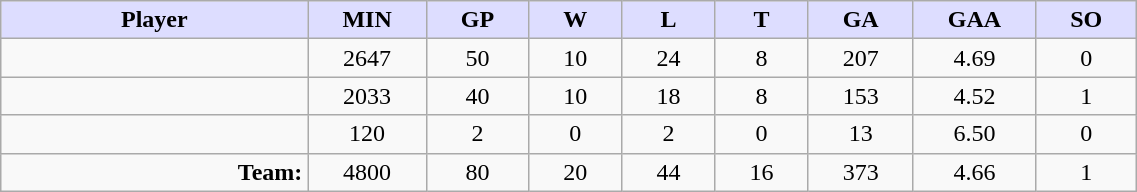<table style="width:60%;" class="wikitable sortable">
<tr>
<th style="background:#ddf; width:10%;">Player</th>
<th style="width:3%; background:#ddf;" title="Minutes played">MIN</th>
<th style="width:3%; background:#ddf;" title="Games played in">GP</th>
<th style="width:3%; background:#ddf;" title="Games played in">W</th>
<th style="width:3%; background:#ddf;" title="Games played in">L</th>
<th style="width:3%; background:#ddf;" title="Ties">T</th>
<th style="width:3%; background:#ddf;" title="Goals against">GA</th>
<th style="width:3%; background:#ddf;" title="Goals against average">GAA</th>
<th style="width:3%; background:#ddf;" title="Shut-outs">SO</th>
</tr>
<tr style="text-align:center;">
<td style="text-align:right;"></td>
<td>2647</td>
<td>50</td>
<td>10</td>
<td>24</td>
<td>8</td>
<td>207</td>
<td>4.69</td>
<td>0</td>
</tr>
<tr style="text-align:center;">
<td style="text-align:right;"></td>
<td>2033</td>
<td>40</td>
<td>10</td>
<td>18</td>
<td>8</td>
<td>153</td>
<td>4.52</td>
<td>1</td>
</tr>
<tr style="text-align:center;">
<td style="text-align:right;"></td>
<td>120</td>
<td>2</td>
<td>0</td>
<td>2</td>
<td>0</td>
<td>13</td>
<td>6.50</td>
<td>0</td>
</tr>
<tr style="text-align:center;">
<td style="text-align:right;"><strong>Team:</strong></td>
<td>4800</td>
<td>80</td>
<td>20</td>
<td>44</td>
<td>16</td>
<td>373</td>
<td>4.66</td>
<td>1</td>
</tr>
</table>
